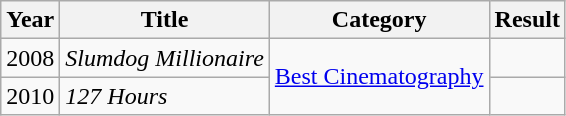<table class="wikitable">
<tr>
<th>Year</th>
<th>Title</th>
<th>Category</th>
<th>Result</th>
</tr>
<tr>
<td>2008</td>
<td><em>Slumdog Millionaire</em></td>
<td rowspan=2><a href='#'>Best Cinematography</a></td>
<td></td>
</tr>
<tr>
<td>2010</td>
<td><em>127 Hours</em></td>
<td></td>
</tr>
</table>
